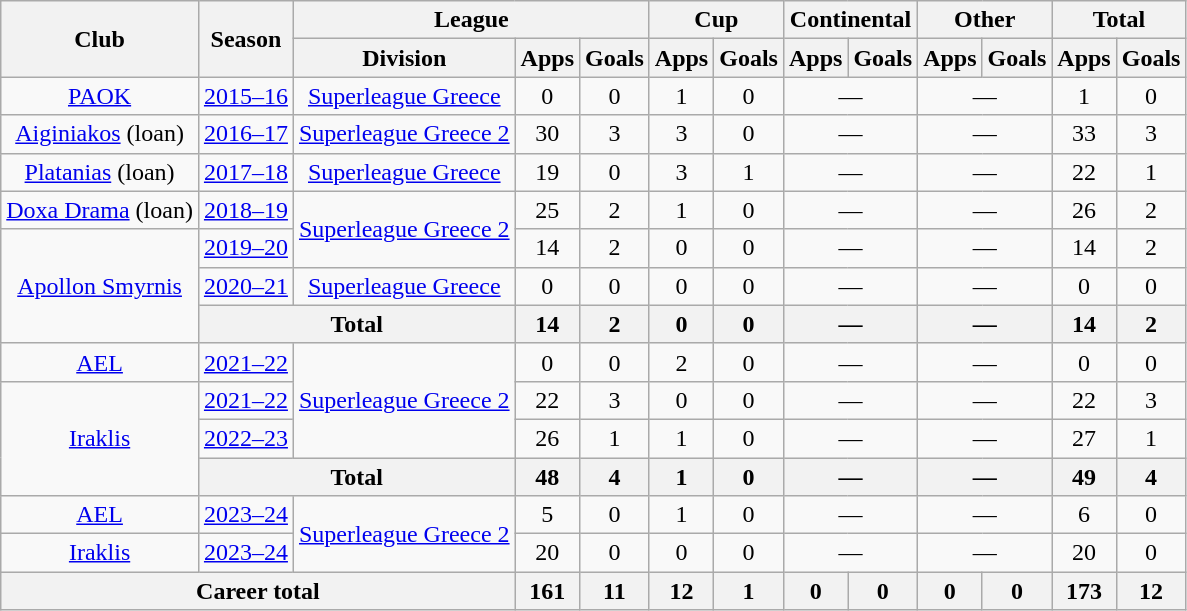<table class="wikitable" style="text-align:center">
<tr>
<th rowspan=2>Club</th>
<th rowspan=2>Season</th>
<th colspan=3>League</th>
<th colspan=2>Cup</th>
<th colspan=2>Continental</th>
<th colspan=2>Other</th>
<th colspan=2>Total</th>
</tr>
<tr>
<th>Division</th>
<th>Apps</th>
<th>Goals</th>
<th>Apps</th>
<th>Goals</th>
<th>Apps</th>
<th>Goals</th>
<th>Apps</th>
<th>Goals</th>
<th>Apps</th>
<th>Goals</th>
</tr>
<tr>
<td><a href='#'>PAOK</a></td>
<td><a href='#'>2015–16</a></td>
<td><a href='#'>Superleague Greece</a></td>
<td>0</td>
<td>0</td>
<td>1</td>
<td>0</td>
<td colspan="2">—</td>
<td colspan="2">—</td>
<td>1</td>
<td>0</td>
</tr>
<tr>
<td><a href='#'>Aiginiakos</a> (loan)</td>
<td><a href='#'>2016–17</a></td>
<td><a href='#'>Superleague Greece 2</a></td>
<td>30</td>
<td>3</td>
<td>3</td>
<td>0</td>
<td colspan="2">—</td>
<td colspan="2">—</td>
<td>33</td>
<td>3</td>
</tr>
<tr>
<td><a href='#'>Platanias</a> (loan)</td>
<td><a href='#'>2017–18</a></td>
<td><a href='#'>Superleague Greece</a></td>
<td>19</td>
<td>0</td>
<td>3</td>
<td>1</td>
<td colspan="2">—</td>
<td colspan="2">—</td>
<td>22</td>
<td>1</td>
</tr>
<tr>
<td><a href='#'>Doxa Drama</a> (loan)</td>
<td><a href='#'>2018–19</a></td>
<td rowspan="2"><a href='#'>Superleague Greece 2</a></td>
<td>25</td>
<td>2</td>
<td>1</td>
<td>0</td>
<td colspan="2">—</td>
<td colspan="2">—</td>
<td>26</td>
<td>2</td>
</tr>
<tr>
<td rowspan="3"><a href='#'>Apollon Smyrnis</a></td>
<td><a href='#'>2019–20</a></td>
<td>14</td>
<td>2</td>
<td>0</td>
<td>0</td>
<td colspan="2">—</td>
<td colspan="2">—</td>
<td>14</td>
<td>2</td>
</tr>
<tr>
<td><a href='#'>2020–21</a></td>
<td><a href='#'>Superleague Greece</a></td>
<td>0</td>
<td>0</td>
<td>0</td>
<td>0</td>
<td colspan="2">—</td>
<td colspan="2">—</td>
<td>0</td>
<td>0</td>
</tr>
<tr>
<th colspan="2">Total</th>
<th>14</th>
<th>2</th>
<th>0</th>
<th>0</th>
<th colspan="2">—</th>
<th colspan="2">—</th>
<th>14</th>
<th>2</th>
</tr>
<tr>
<td><a href='#'>AEL</a></td>
<td><a href='#'>2021–22</a></td>
<td rowspan="3"><a href='#'>Superleague Greece 2</a></td>
<td>0</td>
<td>0</td>
<td>2</td>
<td>0</td>
<td colspan="2">—</td>
<td colspan="2">—</td>
<td>0</td>
<td>0</td>
</tr>
<tr>
<td rowspan="3"><a href='#'>Iraklis</a></td>
<td><a href='#'>2021–22</a></td>
<td>22</td>
<td>3</td>
<td>0</td>
<td>0</td>
<td colspan="2">—</td>
<td colspan="2">—</td>
<td>22</td>
<td>3</td>
</tr>
<tr>
<td><a href='#'>2022–23</a></td>
<td>26</td>
<td>1</td>
<td>1</td>
<td>0</td>
<td colspan="2">—</td>
<td colspan="2">—</td>
<td>27</td>
<td>1</td>
</tr>
<tr>
<th colspan="2">Total</th>
<th>48</th>
<th>4</th>
<th>1</th>
<th>0</th>
<th colspan="2">—</th>
<th colspan="2">—</th>
<th>49</th>
<th>4</th>
</tr>
<tr>
<td><a href='#'>AEL</a></td>
<td><a href='#'>2023–24</a></td>
<td rowspan="2"><a href='#'>Superleague Greece 2</a></td>
<td>5</td>
<td>0</td>
<td>1</td>
<td>0</td>
<td colspan="2">—</td>
<td colspan="2">—</td>
<td>6</td>
<td>0</td>
</tr>
<tr>
<td><a href='#'>Iraklis</a></td>
<td><a href='#'>2023–24</a></td>
<td>20</td>
<td>0</td>
<td>0</td>
<td>0</td>
<td colspan="2">—</td>
<td colspan="2">—</td>
<td>20</td>
<td>0</td>
</tr>
<tr>
<th colspan="3">Career total</th>
<th>161</th>
<th>11</th>
<th>12</th>
<th>1</th>
<th>0</th>
<th>0</th>
<th>0</th>
<th>0</th>
<th>173</th>
<th>12</th>
</tr>
</table>
